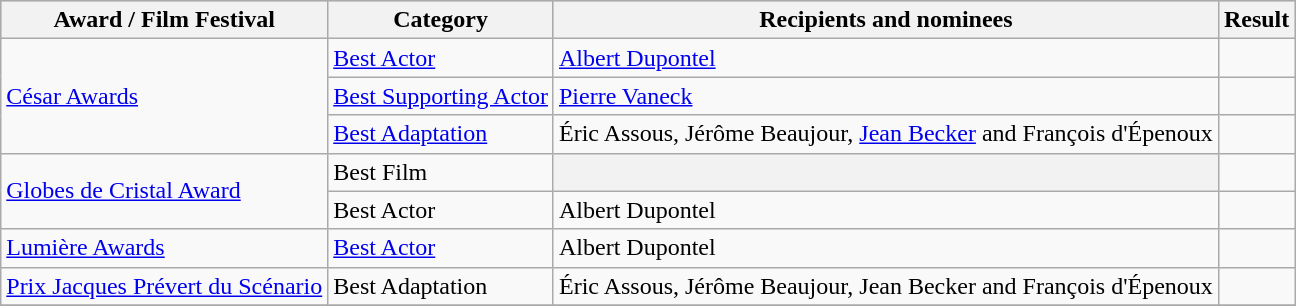<table class="wikitable plainrowheaders sortable">
<tr style="background:#ccc; text-align:center;">
<th scope="col">Award / Film Festival</th>
<th scope="col">Category</th>
<th scope="col">Recipients and nominees</th>
<th scope="col">Result</th>
</tr>
<tr>
<td rowspan=3><a href='#'>César Awards</a></td>
<td><a href='#'>Best Actor</a></td>
<td><a href='#'>Albert Dupontel</a></td>
<td></td>
</tr>
<tr>
<td><a href='#'>Best Supporting Actor</a></td>
<td><a href='#'>Pierre Vaneck</a></td>
<td></td>
</tr>
<tr>
<td><a href='#'>Best Adaptation</a></td>
<td>Éric Assous, Jérôme Beaujour, <a href='#'>Jean Becker</a> and François d'Épenoux</td>
<td></td>
</tr>
<tr>
<td rowspan=2><a href='#'>Globes de Cristal Award</a></td>
<td>Best Film</td>
<th></th>
<td></td>
</tr>
<tr>
<td>Best Actor</td>
<td>Albert Dupontel</td>
<td></td>
</tr>
<tr>
<td><a href='#'>Lumière Awards</a></td>
<td><a href='#'>Best Actor</a></td>
<td>Albert Dupontel</td>
<td></td>
</tr>
<tr>
<td><a href='#'>Prix Jacques Prévert du Scénario</a></td>
<td>Best Adaptation</td>
<td>Éric Assous, Jérôme Beaujour, Jean Becker and François d'Épenoux</td>
<td></td>
</tr>
<tr>
</tr>
</table>
